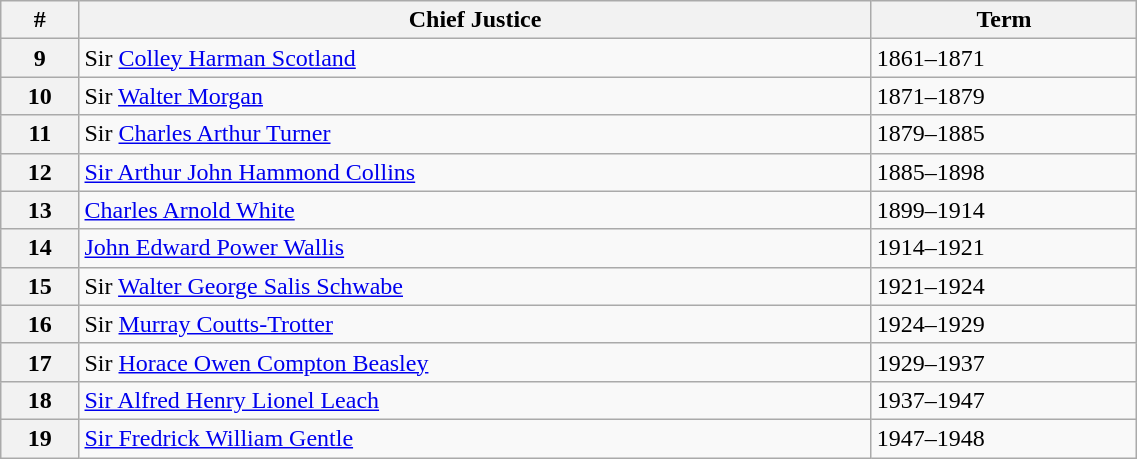<table class="wikitable" width="60%">
<tr>
<th>#</th>
<th>Chief Justice</th>
<th>Term</th>
</tr>
<tr>
<th>9</th>
<td>Sir <a href='#'>Colley Harman Scotland</a></td>
<td>1861–1871</td>
</tr>
<tr>
<th>10</th>
<td>Sir <a href='#'>Walter Morgan</a></td>
<td>1871–1879</td>
</tr>
<tr>
<th>11</th>
<td>Sir <a href='#'>Charles Arthur Turner</a></td>
<td>1879–1885</td>
</tr>
<tr>
<th>12</th>
<td><a href='#'>Sir Arthur John Hammond Collins</a></td>
<td>1885–1898</td>
</tr>
<tr>
<th>13</th>
<td><a href='#'>Charles Arnold White</a></td>
<td>1899–1914</td>
</tr>
<tr>
<th>14</th>
<td><a href='#'>John Edward Power Wallis</a></td>
<td>1914–1921</td>
</tr>
<tr>
<th>15</th>
<td>Sir <a href='#'>Walter George Salis Schwabe</a></td>
<td>1921–1924</td>
</tr>
<tr>
<th>16</th>
<td>Sir <a href='#'>Murray Coutts-Trotter</a></td>
<td>1924–1929</td>
</tr>
<tr>
<th>17</th>
<td>Sir <a href='#'>Horace Owen Compton Beasley</a></td>
<td>1929–1937</td>
</tr>
<tr>
<th>18</th>
<td><a href='#'>Sir Alfred Henry Lionel Leach</a></td>
<td>1937–1947</td>
</tr>
<tr>
<th>19</th>
<td><a href='#'>Sir Fredrick William Gentle</a></td>
<td>1947–1948</td>
</tr>
</table>
